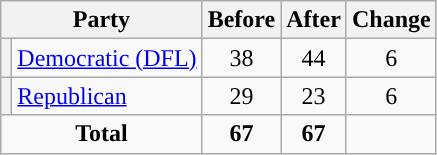<table class="wikitable" style="text-align:center;">
<tr>
<th colspan="2">Party</th>
<th>Before</th>
<th>After</th>
<th>Change</th>
</tr>
<tr>
<th style="background-color:"></th>
<td style="text-align:left;"><a href='#'>Democratic (DFL)</a></td>
<td>38</td>
<td>44</td>
<td> 6</td>
</tr>
<tr>
<th style="background-color:"></th>
<td style="text-align:left;"><a href='#'>Republican</a></td>
<td>29</td>
<td>23</td>
<td> 6</td>
</tr>
<tr>
<td colspan="2"><strong>Total</strong></td>
<td><strong>67</strong></td>
<td><strong>67</strong></td>
<td></td>
</tr>
</table>
